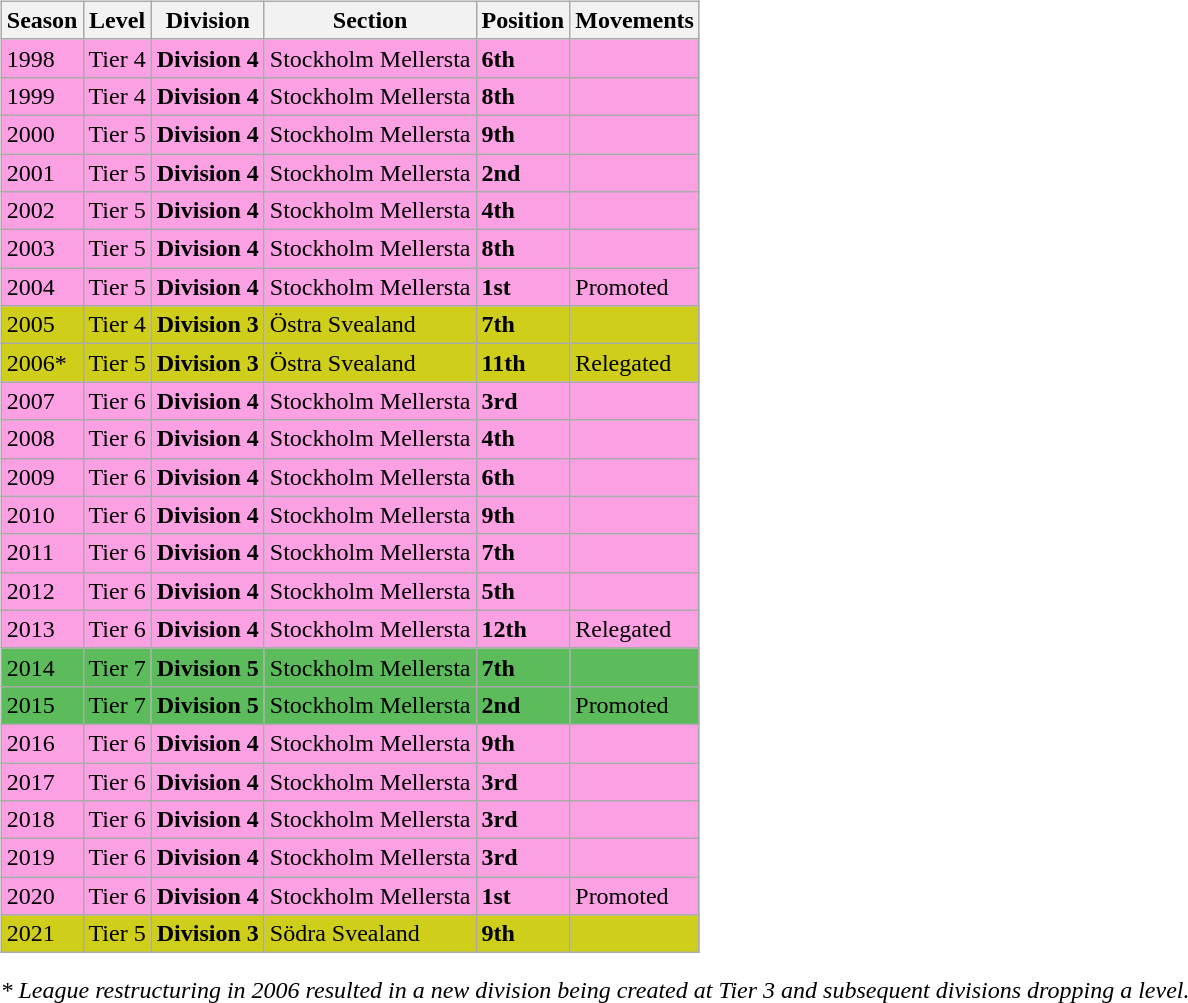<table>
<tr>
<td valign="top" width=0%><br><table class="wikitable">
<tr style="background:#f0f6fa;">
<th><strong>Season</strong></th>
<th><strong>Level</strong></th>
<th><strong>Division</strong></th>
<th><strong>Section</strong></th>
<th><strong>Position</strong></th>
<th><strong>Movements</strong></th>
</tr>
<tr>
<td style="background:#FBA0E3;">1998</td>
<td style="background:#FBA0E3;">Tier 4</td>
<td style="background:#FBA0E3;"><strong>Division 4</strong></td>
<td style="background:#FBA0E3;">Stockholm Mellersta</td>
<td style="background:#FBA0E3;"><strong>6th</strong></td>
<td style="background:#FBA0E3;"></td>
</tr>
<tr>
<td style="background:#FBA0E3;">1999</td>
<td style="background:#FBA0E3;">Tier 4</td>
<td style="background:#FBA0E3;"><strong>Division 4</strong></td>
<td style="background:#FBA0E3;">Stockholm Mellersta</td>
<td style="background:#FBA0E3;"><strong>8th</strong></td>
<td style="background:#FBA0E3;"></td>
</tr>
<tr>
<td style="background:#FBA0E3;">2000</td>
<td style="background:#FBA0E3;">Tier 5</td>
<td style="background:#FBA0E3;"><strong>Division 4</strong></td>
<td style="background:#FBA0E3;">Stockholm Mellersta</td>
<td style="background:#FBA0E3;"><strong>9th</strong></td>
<td style="background:#FBA0E3;"></td>
</tr>
<tr>
<td style="background:#FBA0E3;">2001</td>
<td style="background:#FBA0E3;">Tier 5</td>
<td style="background:#FBA0E3;"><strong>Division 4</strong></td>
<td style="background:#FBA0E3;">Stockholm Mellersta</td>
<td style="background:#FBA0E3;"><strong>2nd</strong></td>
<td style="background:#FBA0E3;"></td>
</tr>
<tr>
<td style="background:#FBA0E3;">2002</td>
<td style="background:#FBA0E3;">Tier 5</td>
<td style="background:#FBA0E3;"><strong>Division 4</strong></td>
<td style="background:#FBA0E3;">Stockholm Mellersta</td>
<td style="background:#FBA0E3;"><strong>4th</strong></td>
<td style="background:#FBA0E3;"></td>
</tr>
<tr>
<td style="background:#FBA0E3;">2003</td>
<td style="background:#FBA0E3;">Tier 5</td>
<td style="background:#FBA0E3;"><strong>Division 4</strong></td>
<td style="background:#FBA0E3;">Stockholm Mellersta</td>
<td style="background:#FBA0E3;"><strong>8th</strong></td>
<td style="background:#FBA0E3;"></td>
</tr>
<tr>
<td style="background:#FBA0E3;">2004</td>
<td style="background:#FBA0E3;">Tier 5</td>
<td style="background:#FBA0E3;"><strong>Division 4</strong></td>
<td style="background:#FBA0E3;">Stockholm Mellersta</td>
<td style="background:#FBA0E3;"><strong>1st</strong></td>
<td style="background:#FBA0E3;">Promoted</td>
</tr>
<tr>
<td style="background:#CECE1B;">2005</td>
<td style="background:#CECE1B;">Tier 4</td>
<td style="background:#CECE1B;"><strong>Division 3</strong></td>
<td style="background:#CECE1B;">Östra Svealand</td>
<td style="background:#CECE1B;"><strong>7th</strong></td>
<td style="background:#CECE1B;"></td>
</tr>
<tr>
<td style="background:#CECE1B;">2006*</td>
<td style="background:#CECE1B;">Tier 5</td>
<td style="background:#CECE1B;"><strong>Division 3</strong></td>
<td style="background:#CECE1B;">Östra Svealand</td>
<td style="background:#CECE1B;"><strong>11th</strong></td>
<td style="background:#CECE1B;">Relegated</td>
</tr>
<tr>
<td style="background:#FBA0E3;">2007</td>
<td style="background:#FBA0E3;">Tier 6</td>
<td style="background:#FBA0E3;"><strong>Division 4</strong></td>
<td style="background:#FBA0E3;">Stockholm Mellersta</td>
<td style="background:#FBA0E3;"><strong>3rd</strong></td>
<td style="background:#FBA0E3;"></td>
</tr>
<tr>
<td style="background:#FBA0E3;">2008</td>
<td style="background:#FBA0E3;">Tier 6</td>
<td style="background:#FBA0E3;"><strong>Division 4</strong></td>
<td style="background:#FBA0E3;">Stockholm Mellersta</td>
<td style="background:#FBA0E3;"><strong>4th</strong></td>
<td style="background:#FBA0E3;"></td>
</tr>
<tr>
<td style="background:#FBA0E3;">2009</td>
<td style="background:#FBA0E3;">Tier 6</td>
<td style="background:#FBA0E3;"><strong>Division 4</strong></td>
<td style="background:#FBA0E3;">Stockholm Mellersta</td>
<td style="background:#FBA0E3;"><strong>6th</strong></td>
<td style="background:#FBA0E3;"></td>
</tr>
<tr>
<td style="background:#FBA0E3;">2010</td>
<td style="background:#FBA0E3;">Tier 6</td>
<td style="background:#FBA0E3;"><strong>Division 4</strong></td>
<td style="background:#FBA0E3;">Stockholm Mellersta</td>
<td style="background:#FBA0E3;"><strong>9th</strong></td>
<td style="background:#FBA0E3;"></td>
</tr>
<tr>
<td style="background:#FBA0E3;">2011</td>
<td style="background:#FBA0E3;">Tier 6</td>
<td style="background:#FBA0E3;"><strong>Division 4</strong></td>
<td style="background:#FBA0E3;">Stockholm Mellersta</td>
<td style="background:#FBA0E3;"><strong>7th</strong></td>
<td style="background:#FBA0E3;"></td>
</tr>
<tr>
<td style="background:#FBA0E3;">2012</td>
<td style="background:#FBA0E3;">Tier 6</td>
<td style="background:#FBA0E3;"><strong>Division 4</strong></td>
<td style="background:#FBA0E3;">Stockholm Mellersta</td>
<td style="background:#FBA0E3;"><strong>5th</strong></td>
<td style="background:#FBA0E3;"></td>
</tr>
<tr>
<td style="background:#FBA0E3;">2013</td>
<td style="background:#FBA0E3;">Tier 6</td>
<td style="background:#FBA0E3;"><strong>Division 4</strong></td>
<td style="background:#FBA0E3;">Stockholm Mellersta</td>
<td style="background:#FBA0E3;"><strong>12th</strong></td>
<td style="background:#FBA0E3;">Relegated</td>
</tr>
<tr>
<td style="background:#5cbc5c;">2014</td>
<td style="background:#5cbc5c;">Tier 7</td>
<td style="background:#5cbc5c;"><strong>Division 5</strong></td>
<td style="background:#5cbc5c;">Stockholm Mellersta</td>
<td style="background:#5cbc5c;"><strong>7th</strong></td>
<td style="background:#5cbc5c;"></td>
</tr>
<tr>
<td style="background:#5cbc5c;">2015</td>
<td style="background:#5cbc5c;">Tier 7</td>
<td style="background:#5cbc5c;"><strong>Division 5</strong></td>
<td style="background:#5cbc5c;">Stockholm Mellersta</td>
<td style="background:#5cbc5c;"><strong>2nd</strong></td>
<td style="background:#5cbc5c;">Promoted</td>
</tr>
<tr>
<td style="background:#FBA0E3;">2016</td>
<td style="background:#FBA0E3;">Tier 6</td>
<td style="background:#FBA0E3;"><strong>Division 4</strong></td>
<td style="background:#FBA0E3;">Stockholm Mellersta</td>
<td style="background:#FBA0E3;"><strong>9th</strong></td>
<td style="background:#FBA0E3;"></td>
</tr>
<tr>
<td style="background:#FBA0E3;">2017</td>
<td style="background:#FBA0E3;">Tier 6</td>
<td style="background:#FBA0E3;"><strong>Division 4</strong></td>
<td style="background:#FBA0E3;">Stockholm Mellersta</td>
<td style="background:#FBA0E3;"><strong>3rd</strong></td>
<td style="background:#FBA0E3;"></td>
</tr>
<tr>
<td style="background:#FBA0E3;">2018</td>
<td style="background:#FBA0E3;">Tier 6</td>
<td style="background:#FBA0E3;"><strong>Division 4</strong></td>
<td style="background:#FBA0E3;">Stockholm Mellersta</td>
<td style="background:#FBA0E3;"><strong>3rd</strong></td>
<td style="background:#FBA0E3;"></td>
</tr>
<tr>
<td style="background:#FBA0E3;">2019</td>
<td style="background:#FBA0E3;">Tier 6</td>
<td style="background:#FBA0E3;"><strong>Division 4</strong></td>
<td style="background:#FBA0E3;">Stockholm Mellersta</td>
<td style="background:#FBA0E3;"><strong>3rd</strong></td>
<td style="background:#FBA0E3;"></td>
</tr>
<tr>
<td style="background:#FBA0E3;">2020</td>
<td style="background:#FBA0E3;">Tier 6</td>
<td style="background:#FBA0E3;"><strong>Division 4</strong></td>
<td style="background:#FBA0E3;">Stockholm Mellersta</td>
<td style="background:#FBA0E3;"><strong>1st</strong></td>
<td style="background:#FBA0E3;">Promoted</td>
</tr>
<tr>
<td style="background:#CECE1B;">2021</td>
<td style="background:#CECE1B;">Tier 5</td>
<td style="background:#CECE1B;"><strong>Division 3</strong></td>
<td style="background:#CECE1B;">Södra Svealand</td>
<td style="background:#CECE1B;"><strong>9th</strong></td>
<td style="background:#CECE1B;"></td>
</tr>
</table>
<em>* League restructuring in 2006 resulted in a new division being created at Tier 3 and subsequent divisions dropping a level.</em>


</td>
</tr>
</table>
